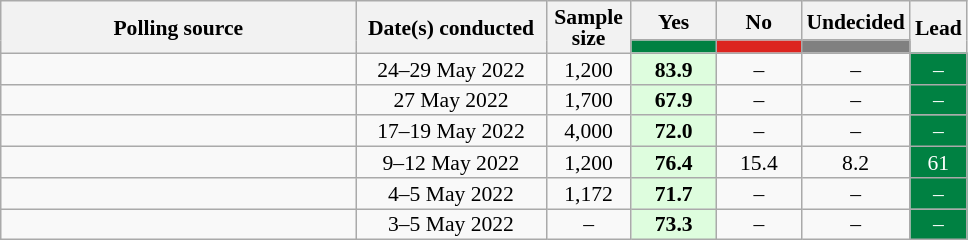<table class="wikitable" style="text-align: center; font-size:90%; line-height:14px;">
<tr>
<th rowspan="2" style="width:230px;">Polling source</th>
<th rowspan="2" style="width:120px;">Date(s) conducted</th>
<th rowspan="2" style="width:50px;">Sample size</th>
<th style="width:50px;">Yes</th>
<th style="width:50px;">No</th>
<th style="width:50px;">Undecided</th>
<th rowspan="2" style="width:30px;">Lead</th>
</tr>
<tr>
<th style="background:#008142;"></th>
<th style="background:#DC241F;"></th>
<th style="background:gray;"></th>
</tr>
<tr>
<td></td>
<td>24–29 May 2022</td>
<td>1,200</td>
<td style="background:#DEFDDE;"><strong>83.9</strong></td>
<td>–</td>
<td>–</td>
<td style="background:#008142; color:white;">–</td>
</tr>
<tr>
<td></td>
<td>27 May 2022</td>
<td>1,700</td>
<td style="background:#DEFDDE;"><strong>67.9</strong></td>
<td>–</td>
<td>–</td>
<td style="background:#008142; color:white;">–</td>
</tr>
<tr>
<td></td>
<td>17–19 May 2022</td>
<td>4,000</td>
<td style="background:#DEFDDE;"><strong>72.0</strong></td>
<td>–</td>
<td>–</td>
<td style="background:#008142; color:white;">–</td>
</tr>
<tr>
<td></td>
<td>9–12 May 2022</td>
<td>1,200</td>
<td style="background:#DEFDDE;"><strong>76.4</strong></td>
<td>15.4</td>
<td>8.2</td>
<td style="background:#008142; color:white;">61</td>
</tr>
<tr>
<td></td>
<td>4–5 May 2022</td>
<td>1,172</td>
<td style="background:#DEFDDE;"><strong>71.7</strong></td>
<td>–</td>
<td>–</td>
<td style="background:#008142; color:white;">–</td>
</tr>
<tr>
<td></td>
<td>3–5 May 2022</td>
<td>–</td>
<td style="background:#DEFDDE;"><strong>73.3</strong></td>
<td>–</td>
<td>–</td>
<td style="background:#008142; color:white;">–</td>
</tr>
</table>
